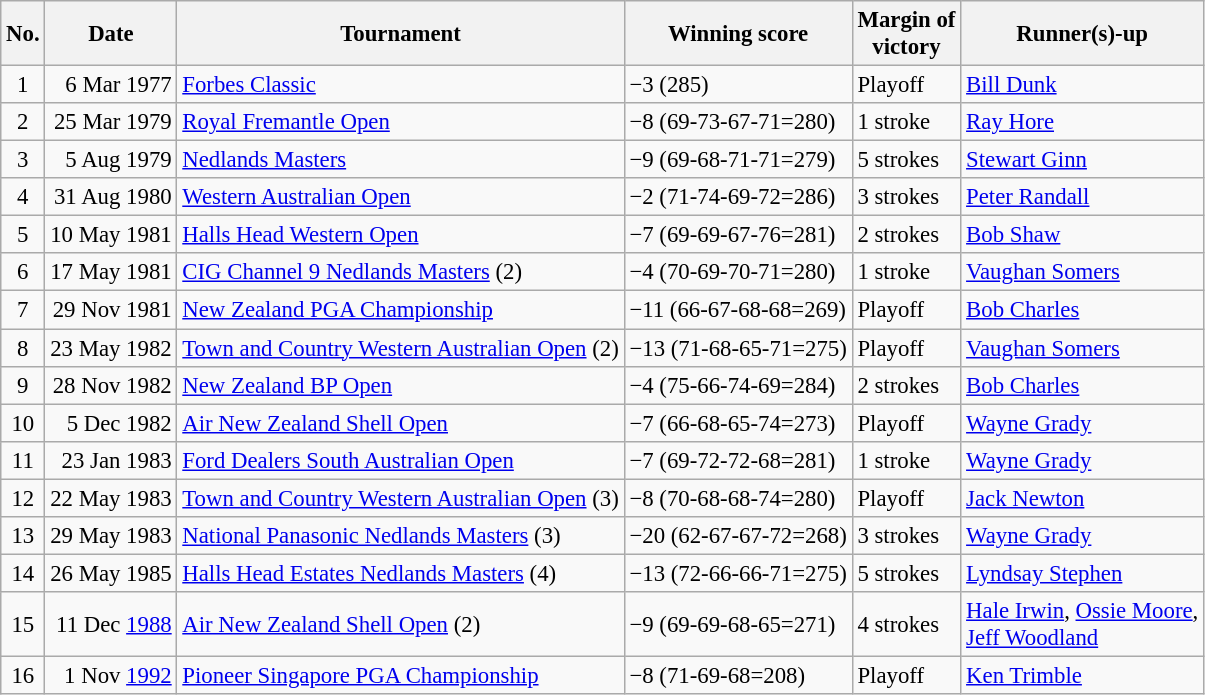<table class="wikitable" style="font-size:95%;">
<tr>
<th>No.</th>
<th>Date</th>
<th>Tournament</th>
<th>Winning score</th>
<th>Margin of<br>victory</th>
<th>Runner(s)-up</th>
</tr>
<tr>
<td align=center>1</td>
<td align=right>6 Mar 1977</td>
<td><a href='#'>Forbes Classic</a></td>
<td>−3 (285)</td>
<td>Playoff</td>
<td> <a href='#'>Bill Dunk</a></td>
</tr>
<tr>
<td align=center>2</td>
<td align=right>25 Mar 1979</td>
<td><a href='#'>Royal Fremantle Open</a></td>
<td>−8 (69-73-67-71=280)</td>
<td>1 stroke</td>
<td> <a href='#'>Ray Hore</a></td>
</tr>
<tr>
<td align=center>3</td>
<td align=right>5 Aug 1979</td>
<td><a href='#'>Nedlands Masters</a></td>
<td>−9 (69-68-71-71=279)</td>
<td>5 strokes</td>
<td> <a href='#'>Stewart Ginn</a></td>
</tr>
<tr>
<td align=center>4</td>
<td align=right>31 Aug 1980</td>
<td><a href='#'>Western Australian Open</a></td>
<td>−2 (71-74-69-72=286)</td>
<td>3 strokes</td>
<td> <a href='#'>Peter Randall</a></td>
</tr>
<tr>
<td align=center>5</td>
<td align=right>10 May 1981</td>
<td><a href='#'>Halls Head Western Open</a></td>
<td>−7 (69-69-67-76=281)</td>
<td>2 strokes</td>
<td> <a href='#'>Bob Shaw</a></td>
</tr>
<tr>
<td align=center>6</td>
<td align=right>17 May 1981</td>
<td><a href='#'>CIG Channel 9 Nedlands Masters</a> (2)</td>
<td>−4 (70-69-70-71=280)</td>
<td>1 stroke</td>
<td> <a href='#'>Vaughan Somers</a></td>
</tr>
<tr>
<td align=center>7</td>
<td align=right>29 Nov 1981</td>
<td><a href='#'>New Zealand PGA Championship</a></td>
<td>−11 (66-67-68-68=269)</td>
<td>Playoff</td>
<td> <a href='#'>Bob Charles</a></td>
</tr>
<tr>
<td align=center>8</td>
<td align=right>23 May 1982</td>
<td><a href='#'>Town and Country Western Australian Open</a> (2)</td>
<td>−13 (71-68-65-71=275)</td>
<td>Playoff</td>
<td> <a href='#'>Vaughan Somers</a></td>
</tr>
<tr>
<td align=center>9</td>
<td align=right>28 Nov 1982</td>
<td><a href='#'>New Zealand BP Open</a></td>
<td>−4 (75-66-74-69=284)</td>
<td>2 strokes</td>
<td> <a href='#'>Bob Charles</a></td>
</tr>
<tr>
<td align=center>10</td>
<td align=right>5 Dec 1982</td>
<td><a href='#'>Air New Zealand Shell Open</a></td>
<td>−7 (66-68-65-74=273)</td>
<td>Playoff</td>
<td> <a href='#'>Wayne Grady</a></td>
</tr>
<tr>
<td align=center>11</td>
<td align=right>23 Jan 1983</td>
<td><a href='#'>Ford Dealers South Australian Open</a></td>
<td>−7 (69-72-72-68=281)</td>
<td>1 stroke</td>
<td> <a href='#'>Wayne Grady</a></td>
</tr>
<tr>
<td align=center>12</td>
<td align=right>22 May 1983</td>
<td><a href='#'>Town and Country Western Australian Open</a> (3)</td>
<td>−8 (70-68-68-74=280)</td>
<td>Playoff</td>
<td> <a href='#'>Jack Newton</a></td>
</tr>
<tr>
<td align=center>13</td>
<td align=right>29 May 1983</td>
<td><a href='#'>National Panasonic Nedlands Masters</a> (3)</td>
<td>−20 (62-67-67-72=268)</td>
<td>3 strokes</td>
<td> <a href='#'>Wayne Grady</a></td>
</tr>
<tr>
<td align=center>14</td>
<td align=right>26 May 1985</td>
<td><a href='#'>Halls Head Estates Nedlands Masters</a> (4)</td>
<td>−13 (72-66-66-71=275)</td>
<td>5 strokes</td>
<td> <a href='#'>Lyndsay Stephen</a></td>
</tr>
<tr>
<td align=center>15</td>
<td align=right>11 Dec <a href='#'>1988</a></td>
<td><a href='#'>Air New Zealand Shell Open</a> (2)</td>
<td>−9 (69-69-68-65=271)</td>
<td>4 strokes</td>
<td> <a href='#'>Hale Irwin</a>,  <a href='#'>Ossie Moore</a>,<br> <a href='#'>Jeff Woodland</a></td>
</tr>
<tr>
<td align=center>16</td>
<td align=right>1 Nov <a href='#'>1992</a></td>
<td><a href='#'>Pioneer Singapore PGA Championship</a></td>
<td>−8 (71-69-68=208)</td>
<td>Playoff</td>
<td> <a href='#'>Ken Trimble</a></td>
</tr>
</table>
